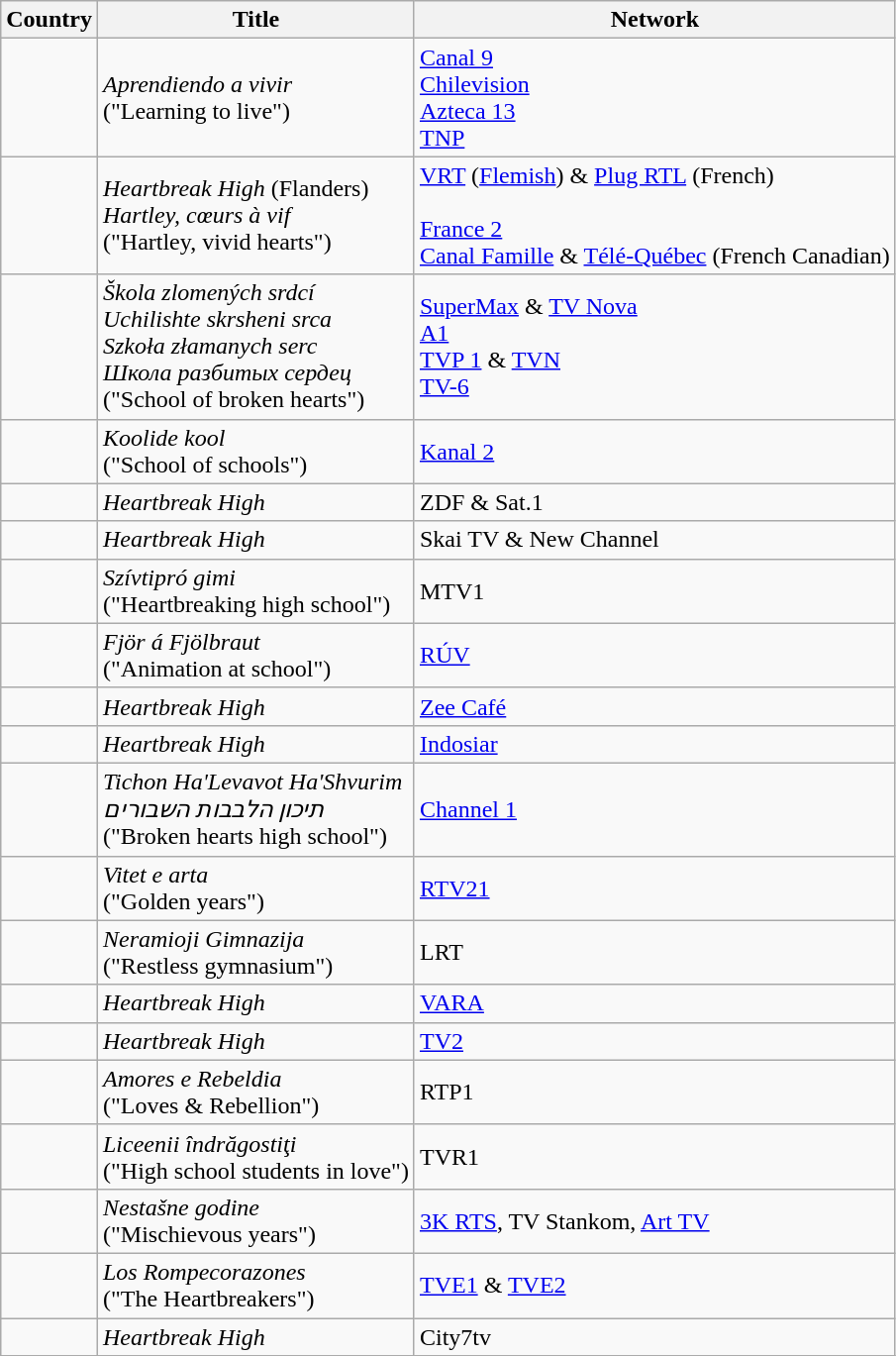<table class="wikitable">
<tr>
<th scope="col">Country</th>
<th scope="col">Title</th>
<th scope="col">Network</th>
</tr>
<tr>
<td><br><br><br></td>
<td><em>Aprendiendo a vivir</em><br>("Learning to live")</td>
<td><a href='#'>Canal 9</a><br><a href='#'>Chilevision</a><br><a href='#'>Azteca 13</a><br><a href='#'>TNP</a></td>
</tr>
<tr>
<td><br><br></td>
<td><em>Heartbreak High</em> (Flanders)<br><em>Hartley, cœurs à vif</em><br>("Hartley, vivid hearts")</td>
<td><a href='#'>VRT</a> (<a href='#'>Flemish</a>) & <a href='#'>Plug RTL</a> (French)<br><br><a href='#'>France 2</a><br>
<a href='#'>Canal Famille</a> & <a href='#'>Télé-Québec</a> (French Canadian)</td>
</tr>
<tr>
<td><br><br><br></td>
<td><em>Škola zlomených srdcí</em><br><em>Uchilishte skrsheni srca</em><br><em>Szkoła złamanych serc</em><br><em>Школа разбитых сердец</em><br>("School of broken hearts")</td>
<td><a href='#'>SuperMax</a> & <a href='#'>TV Nova</a><br><a href='#'>A1</a><br><a href='#'>TVP 1</a> & <a href='#'>TVN</a><br><a href='#'>TV-6</a></td>
</tr>
<tr>
<td></td>
<td><em>Koolide kool</em><br>("School of schools")</td>
<td><a href='#'>Kanal 2</a></td>
</tr>
<tr>
<td></td>
<td><em>Heartbreak High</em></td>
<td>ZDF & Sat.1</td>
</tr>
<tr>
<td></td>
<td><em>Heartbreak High</em></td>
<td>Skai TV & New Channel</td>
</tr>
<tr>
<td></td>
<td><em>Szívtipró gimi</em><br>("Heartbreaking high school")</td>
<td>MTV1</td>
</tr>
<tr>
<td></td>
<td><em>Fjör á Fjölbraut</em><br>("Animation at school")</td>
<td><a href='#'>RÚV</a></td>
</tr>
<tr>
<td></td>
<td><em>Heartbreak High</em></td>
<td><a href='#'>Zee Café</a></td>
</tr>
<tr>
<td></td>
<td><em>Heartbreak High</em></td>
<td><a href='#'>Indosiar</a></td>
</tr>
<tr>
<td></td>
<td><em>Tichon Ha'Levavot Ha'Shvurim</em><br><em>תיכון הלבבות השבורים</em><br>("Broken hearts high school")</td>
<td><a href='#'>Channel 1</a></td>
</tr>
<tr>
<td></td>
<td><em>Vitet e arta</em><br>("Golden years")</td>
<td><a href='#'>RTV21</a></td>
</tr>
<tr>
<td></td>
<td><em>Neramioji Gimnazija</em><br>("Restless gymnasium")</td>
<td>LRT</td>
</tr>
<tr>
<td></td>
<td><em>Heartbreak High</em></td>
<td><a href='#'>VARA</a></td>
</tr>
<tr>
<td></td>
<td><em>Heartbreak High</em></td>
<td><a href='#'>TV2</a></td>
</tr>
<tr>
<td></td>
<td><em>Amores e Rebeldia</em><br>("Loves & Rebellion")</td>
<td>RTP1</td>
</tr>
<tr>
<td></td>
<td><em>Liceenii îndrăgostiţi</em><br>("High school students in love")</td>
<td>TVR1</td>
</tr>
<tr>
<td></td>
<td><em>Nestašne godine</em><br>("Mischievous years")</td>
<td><a href='#'>3K RTS</a>, TV Stankom, <a href='#'>Art TV</a></td>
</tr>
<tr>
<td></td>
<td><em>Los Rompecorazones</em><br>("The Heartbreakers")</td>
<td><a href='#'>TVE1</a> & <a href='#'>TVE2</a></td>
</tr>
<tr>
<td></td>
<td><em>Heartbreak High</em></td>
<td>City7tv</td>
</tr>
<tr>
</tr>
</table>
